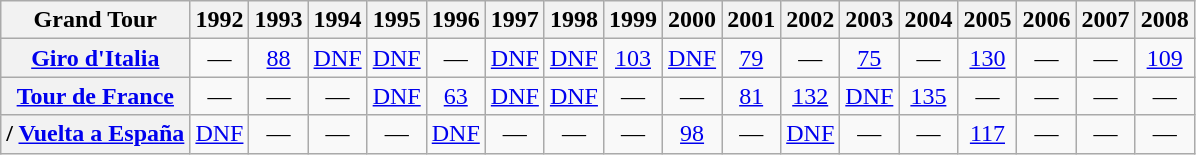<table class="wikitable plainrowheaders">
<tr>
<th>Grand Tour</th>
<th scope="col">1992</th>
<th scope="col">1993</th>
<th scope="col">1994</th>
<th scope="col">1995</th>
<th scope="col">1996</th>
<th scope="col">1997</th>
<th scope="col">1998</th>
<th scope="col">1999</th>
<th scope="col">2000</th>
<th scope="col">2001</th>
<th scope="col">2002</th>
<th scope="col">2003</th>
<th scope="col">2004</th>
<th scope="col">2005</th>
<th scope="col">2006</th>
<th scope="col">2007</th>
<th scope="col">2008</th>
</tr>
<tr style="text-align:center;">
<th scope="row"> <a href='#'>Giro d'Italia</a></th>
<td>—</td>
<td style="text-align:center;"><a href='#'>88</a></td>
<td style="text-align:center;"><a href='#'>DNF</a></td>
<td style="text-align:center;"><a href='#'>DNF</a></td>
<td>—</td>
<td style="text-align:center;"><a href='#'>DNF</a></td>
<td style="text-align:center;"><a href='#'>DNF</a></td>
<td style="text-align:center;"><a href='#'>103</a></td>
<td><a href='#'>DNF</a></td>
<td><a href='#'>79</a></td>
<td>—</td>
<td><a href='#'>75</a></td>
<td>—</td>
<td style="text-align:center;"><a href='#'>130</a></td>
<td>—</td>
<td>—</td>
<td style="text-align:center;"><a href='#'>109</a></td>
</tr>
<tr style="text-align:center;">
<th scope="row"> <a href='#'>Tour de France</a></th>
<td>—</td>
<td>—</td>
<td>—</td>
<td style="text-align:center;"><a href='#'>DNF</a></td>
<td style="text-align:center;"><a href='#'>63</a></td>
<td style="text-align:center;"><a href='#'>DNF</a></td>
<td style="text-align:center;"><a href='#'>DNF</a></td>
<td>—</td>
<td>—</td>
<td style="text-align:center;"><a href='#'>81</a></td>
<td style="text-align:center;"><a href='#'>132</a></td>
<td style="text-align:center;"><a href='#'>DNF</a></td>
<td style="text-align:center;"><a href='#'>135</a></td>
<td>—</td>
<td>—</td>
<td>—</td>
<td>—</td>
</tr>
<tr style="text-align:center;">
<th scope="row">/ <a href='#'>Vuelta a España</a></th>
<td style="text-align:center;"><a href='#'>DNF</a></td>
<td>—</td>
<td>—</td>
<td>—</td>
<td style="text-align:center;"><a href='#'>DNF</a></td>
<td>—</td>
<td>—</td>
<td>—</td>
<td style="text-align:center;"><a href='#'>98</a></td>
<td>—</td>
<td style="text-align:center;"><a href='#'>DNF</a></td>
<td>—</td>
<td>—</td>
<td style="text-align:center;"><a href='#'>117</a></td>
<td>—</td>
<td>—</td>
<td>—</td>
</tr>
</table>
